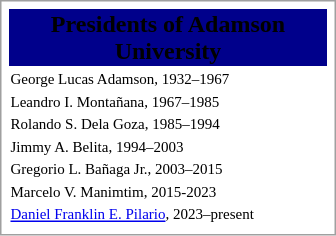<table style="float:right; margin:1em; width:14em; border:1px solid #a0a0a0; padding:3px; bg-color=yellow; text-align:right;">
<tr style="background:darkblue; text-align:center;">
<td><span><strong>Presidents of Adamson University</strong></span></td>
</tr>
<tr>
<td style="text-align:left; font-size:x-small;">George Lucas Adamson, 1932–1967</td>
</tr>
<tr>
<td style="text-align:left; font-size:x-small;">Leandro I. Montañana, 1967–1985</td>
</tr>
<tr>
<td style="text-align:left; font-size:x-small;">Rolando S. Dela Goza, 1985–1994</td>
</tr>
<tr>
<td style="text-align:left; font-size:x-small;">Jimmy A. Belita, 1994–2003</td>
</tr>
<tr>
<td style="text-align:left; font-size:x-small;">Gregorio L. Bañaga Jr., 2003–2015</td>
</tr>
<tr>
<td style="text-align:left; font-size:x-small;">Marcelo V. Manimtim, 2015-2023</td>
</tr>
<tr>
<td style="text-align:left; font-size:x-small;"><a href='#'>Daniel Franklin E. Pilario</a>, 2023–present</td>
</tr>
<tr>
</tr>
</table>
